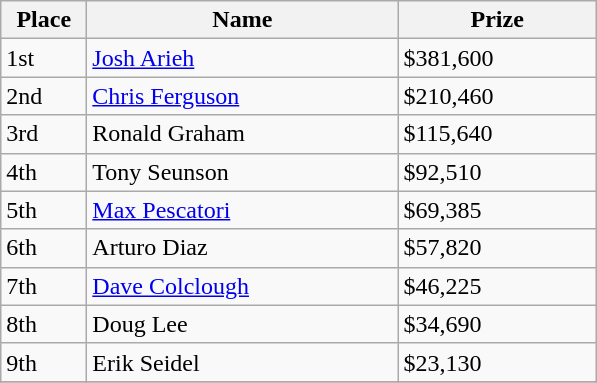<table class="wikitable">
<tr>
<th width="50">Place</th>
<th width="200">Name</th>
<th width="125">Prize</th>
</tr>
<tr>
<td>1st</td>
<td><a href='#'>Josh Arieh</a></td>
<td>$381,600</td>
</tr>
<tr>
<td>2nd</td>
<td><a href='#'>Chris Ferguson</a></td>
<td>$210,460</td>
</tr>
<tr>
<td>3rd</td>
<td>Ronald Graham</td>
<td>$115,640</td>
</tr>
<tr>
<td>4th</td>
<td>Tony Seunson</td>
<td>$92,510</td>
</tr>
<tr>
<td>5th</td>
<td><a href='#'>Max Pescatori</a></td>
<td>$69,385</td>
</tr>
<tr>
<td>6th</td>
<td>Arturo Diaz</td>
<td>$57,820</td>
</tr>
<tr>
<td>7th</td>
<td><a href='#'>Dave Colclough</a></td>
<td>$46,225</td>
</tr>
<tr>
<td>8th</td>
<td>Doug Lee</td>
<td>$34,690</td>
</tr>
<tr>
<td>9th</td>
<td>Erik Seidel</td>
<td>$23,130</td>
</tr>
<tr>
</tr>
</table>
